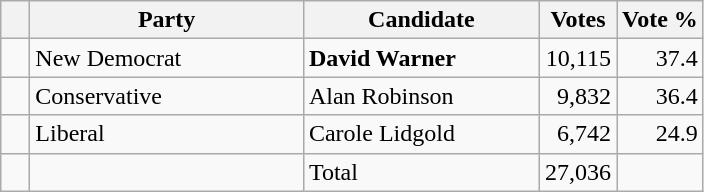<table class="wikitable">
<tr>
<th></th>
<th scope="col" width="175">Party</th>
<th scope="col" width="150">Candidate</th>
<th>Votes</th>
<th>Vote %</th>
</tr>
<tr>
<td>   </td>
<td>New Democrat</td>
<td><strong>David Warner</strong></td>
<td align=right>10,115</td>
<td align=right>37.4</td>
</tr>
<tr |>
<td>   </td>
<td>Conservative</td>
<td>Alan Robinson</td>
<td align=right>9,832</td>
<td align=right>36.4</td>
</tr>
<tr>
<td>   </td>
<td>Liberal</td>
<td>Carole Lidgold</td>
<td align=right>6,742</td>
<td align=right>24.9<br></td>
</tr>
<tr |>
<td></td>
<td></td>
<td>Total</td>
<td align=right>27,036</td>
<td></td>
</tr>
</table>
